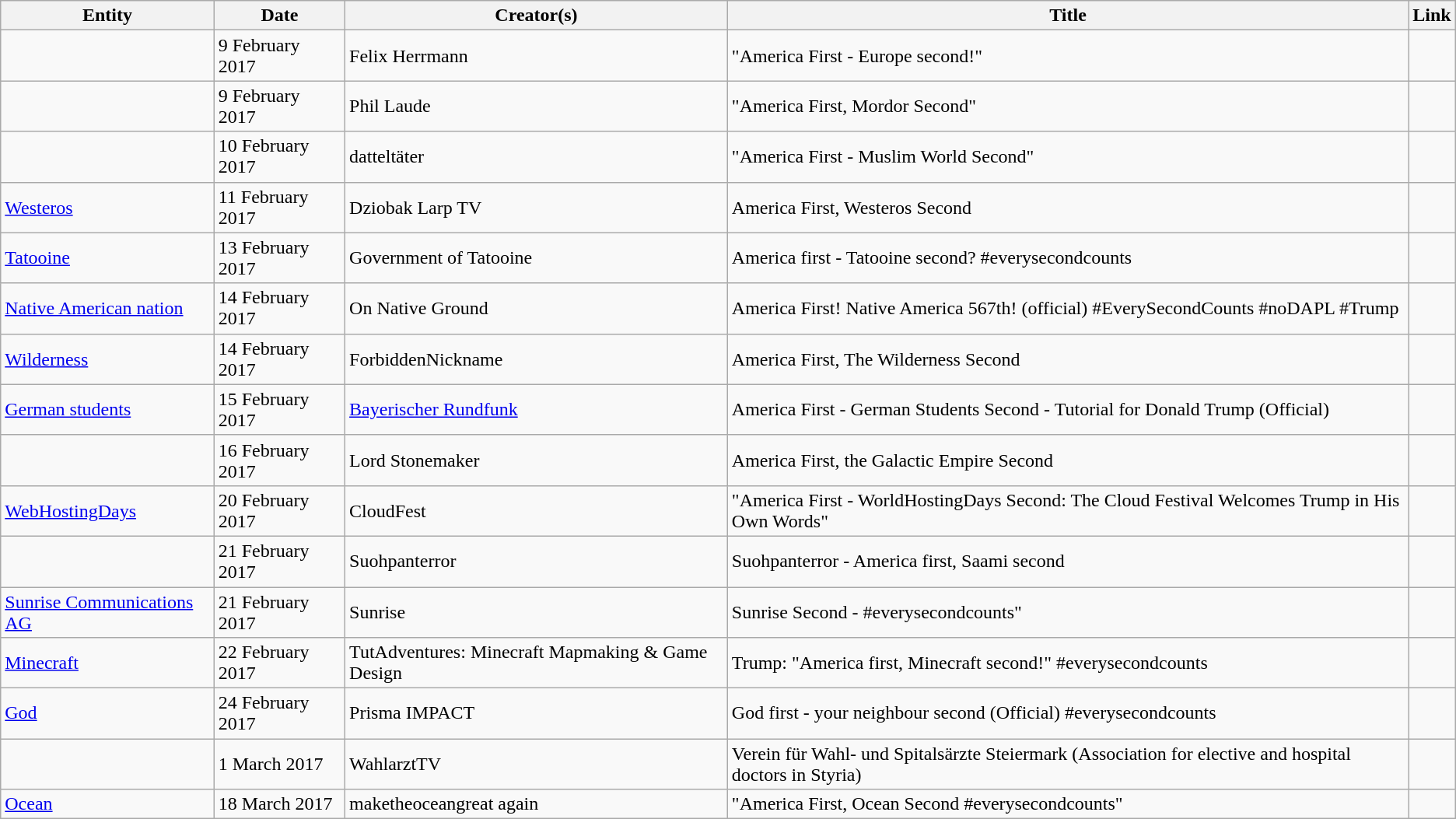<table class="wikitable sortable">
<tr>
<th>Entity</th>
<th>Date</th>
<th>Creator(s)</th>
<th>Title</th>
<th>Link</th>
</tr>
<tr>
<td></td>
<td>9 February 2017</td>
<td>Felix Herrmann</td>
<td>"America First - Europe second!"</td>
<td></td>
</tr>
<tr>
<td></td>
<td>9 February 2017</td>
<td>Phil Laude</td>
<td>"America First, Mordor Second"</td>
<td></td>
</tr>
<tr>
<td></td>
<td>10 February 2017</td>
<td>datteltäter</td>
<td>"America First - Muslim World Second"</td>
<td></td>
</tr>
<tr>
<td><a href='#'>Westeros</a></td>
<td>11 February 2017</td>
<td>Dziobak Larp TV</td>
<td>America First, Westeros Second</td>
<td></td>
</tr>
<tr>
<td><a href='#'>Tatooine</a></td>
<td>13 February 2017</td>
<td>Government of Tatooine</td>
<td>America first - Tatooine second? #everysecondcounts</td>
<td></td>
</tr>
<tr>
<td><a href='#'>Native American nation</a></td>
<td>14 February 2017</td>
<td>On Native Ground</td>
<td>America First! Native America 567th! (official) #EverySecondCounts #noDAPL #Trump</td>
<td></td>
</tr>
<tr>
<td><a href='#'>Wilderness</a></td>
<td>14 February 2017</td>
<td>ForbiddenNickname</td>
<td>America First, The Wilderness Second</td>
<td></td>
</tr>
<tr>
<td><a href='#'>German students</a></td>
<td>15 February 2017</td>
<td><a href='#'>Bayerischer Rundfunk</a></td>
<td>America First - German Students Second - Tutorial for Donald Trump (Official)</td>
<td> </td>
</tr>
<tr>
<td></td>
<td>16 February 2017</td>
<td>Lord Stonemaker</td>
<td>America First, the Galactic Empire Second</td>
<td></td>
</tr>
<tr>
<td><a href='#'>WebHostingDays</a></td>
<td>20 February 2017</td>
<td>CloudFest</td>
<td>"America First - WorldHostingDays Second: The Cloud Festival Welcomes Trump in His Own Words"</td>
<td></td>
</tr>
<tr>
<td></td>
<td>21 February 2017</td>
<td>Suohpanterror</td>
<td>Suohpanterror - America first, Saami second</td>
<td></td>
</tr>
<tr>
<td><a href='#'>Sunrise Communications AG</a></td>
<td>21 February 2017</td>
<td>Sunrise</td>
<td> Sunrise Second - #everysecondcounts"</td>
<td></td>
</tr>
<tr>
<td><a href='#'>Minecraft</a></td>
<td>22 February 2017</td>
<td>TutAdventures: Minecraft Mapmaking & Game Design</td>
<td>Trump: "America first, Minecraft second!" #everysecondcounts</td>
<td></td>
</tr>
<tr>
<td><a href='#'>God</a></td>
<td>24 February 2017</td>
<td>Prisma IMPACT</td>
<td>God first - your neighbour second (Official) #everysecondcounts</td>
<td> </td>
</tr>
<tr>
<td></td>
<td>1 March 2017</td>
<td>WahlarztTV</td>
<td> Verein für Wahl- und Spitalsärzte Steiermark (Association for elective and hospital doctors in Styria)</td>
<td></td>
</tr>
<tr>
<td><a href='#'>Ocean</a></td>
<td>18 March 2017</td>
<td>maketheoceangreat again</td>
<td>"America First, Ocean Second #everysecondcounts"</td>
<td></td>
</tr>
</table>
